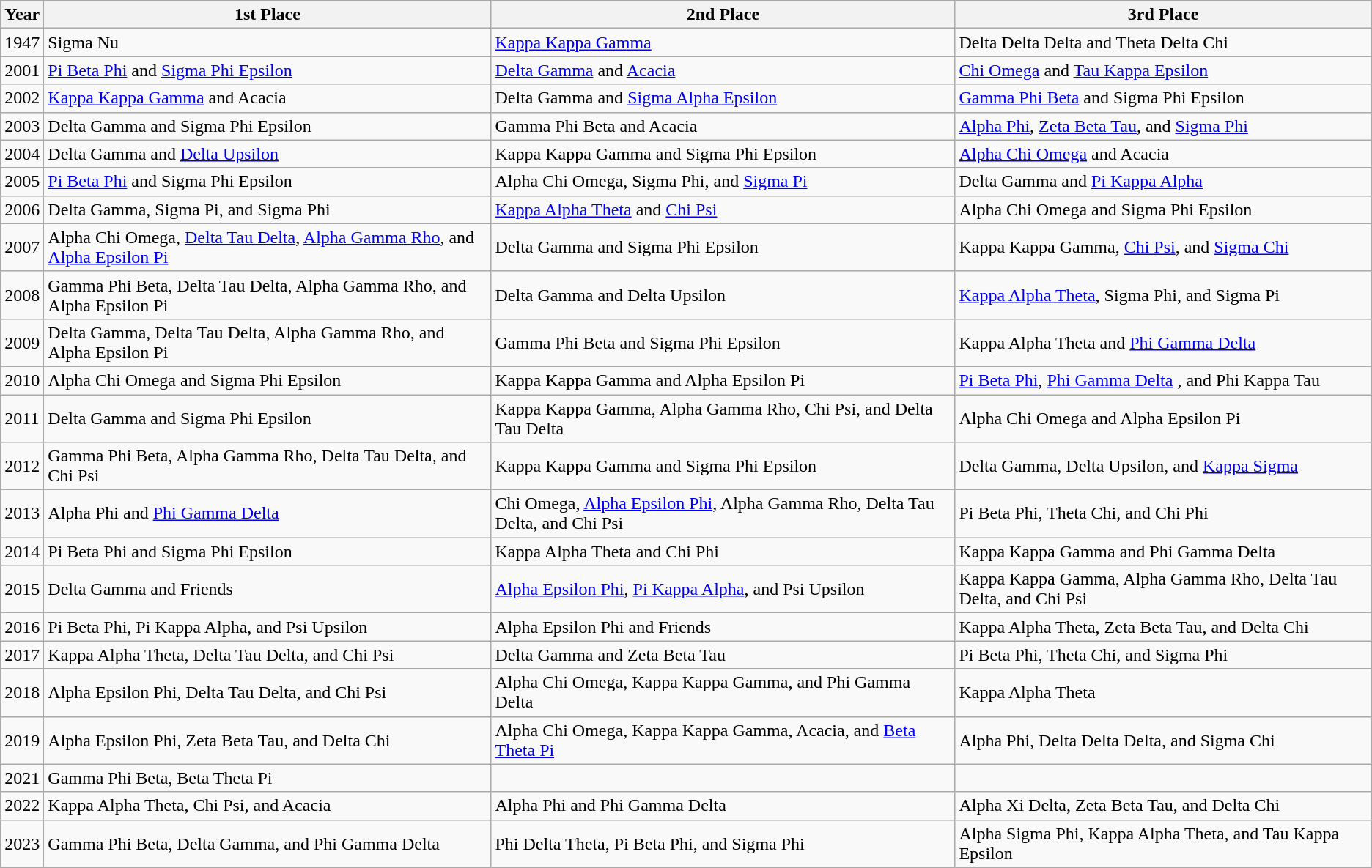<table class="wikitable">
<tr>
<th>Year</th>
<th>1st Place</th>
<th>2nd Place</th>
<th>3rd Place</th>
</tr>
<tr>
<td>1947</td>
<td>Sigma Nu</td>
<td><a href='#'>Kappa Kappa Gamma</a></td>
<td>Delta Delta Delta and Theta Delta Chi</td>
</tr>
<tr>
<td>2001</td>
<td><a href='#'>Pi Beta Phi</a> and <a href='#'>Sigma Phi Epsilon</a></td>
<td><a href='#'>Delta Gamma</a> and <a href='#'>Acacia</a></td>
<td><a href='#'>Chi Omega</a> and <a href='#'>Tau Kappa Epsilon</a></td>
</tr>
<tr>
<td>2002</td>
<td><a href='#'>Kappa Kappa Gamma</a> and Acacia</td>
<td>Delta Gamma and <a href='#'>Sigma Alpha Epsilon</a></td>
<td><a href='#'>Gamma Phi Beta</a> and Sigma Phi Epsilon</td>
</tr>
<tr>
<td>2003</td>
<td>Delta Gamma and Sigma Phi Epsilon</td>
<td>Gamma Phi Beta and Acacia</td>
<td><a href='#'>Alpha Phi</a>, <a href='#'>Zeta Beta Tau</a>, and <a href='#'>Sigma Phi</a></td>
</tr>
<tr>
<td>2004</td>
<td>Delta Gamma and <a href='#'>Delta Upsilon</a></td>
<td>Kappa Kappa Gamma and Sigma Phi Epsilon</td>
<td><a href='#'>Alpha Chi Omega</a> and Acacia</td>
</tr>
<tr>
<td>2005</td>
<td><a href='#'>Pi Beta Phi</a> and Sigma Phi Epsilon</td>
<td>Alpha Chi Omega, Sigma Phi, and <a href='#'>Sigma Pi</a></td>
<td>Delta Gamma and <a href='#'>Pi Kappa Alpha</a></td>
</tr>
<tr>
<td>2006</td>
<td>Delta Gamma, Sigma Pi, and Sigma Phi</td>
<td><a href='#'>Kappa Alpha Theta</a> and <a href='#'>Chi Psi</a></td>
<td>Alpha Chi Omega and Sigma Phi Epsilon</td>
</tr>
<tr>
<td>2007</td>
<td>Alpha Chi Omega, <a href='#'>Delta Tau Delta</a>,  <a href='#'>Alpha Gamma Rho</a>, and <a href='#'>Alpha Epsilon Pi</a></td>
<td>Delta Gamma and Sigma Phi Epsilon</td>
<td>Kappa Kappa Gamma, <a href='#'>Chi Psi</a>, and <a href='#'>Sigma Chi</a></td>
</tr>
<tr>
<td>2008</td>
<td>Gamma Phi Beta, Delta Tau Delta, Alpha Gamma Rho, and Alpha Epsilon Pi</td>
<td>Delta Gamma and Delta Upsilon</td>
<td><a href='#'>Kappa Alpha Theta</a>, Sigma Phi, and Sigma Pi</td>
</tr>
<tr>
<td>2009</td>
<td>Delta Gamma, Delta Tau Delta, Alpha Gamma Rho, and Alpha Epsilon Pi</td>
<td>Gamma Phi Beta and Sigma Phi Epsilon</td>
<td>Kappa Alpha Theta and <a href='#'>Phi Gamma Delta</a></td>
</tr>
<tr>
<td>2010</td>
<td>Alpha Chi Omega and Sigma Phi Epsilon</td>
<td>Kappa Kappa Gamma and Alpha Epsilon Pi</td>
<td><a href='#'>Pi Beta Phi</a>, <a href='#'>Phi Gamma Delta</a> , and Phi Kappa Tau</td>
</tr>
<tr>
<td>2011</td>
<td>Delta Gamma and Sigma Phi Epsilon</td>
<td>Kappa Kappa Gamma, Alpha Gamma Rho, Chi Psi, and Delta Tau Delta</td>
<td>Alpha Chi Omega and Alpha Epsilon Pi</td>
</tr>
<tr>
<td>2012</td>
<td>Gamma Phi Beta, Alpha Gamma Rho, Delta Tau Delta, and Chi Psi</td>
<td>Kappa Kappa Gamma and Sigma Phi Epsilon</td>
<td>Delta Gamma, Delta Upsilon, and <a href='#'>Kappa Sigma</a></td>
</tr>
<tr>
<td>2013</td>
<td>Alpha Phi and <a href='#'>Phi Gamma Delta</a></td>
<td>Chi Omega, <a href='#'>Alpha Epsilon Phi</a>, Alpha Gamma Rho, Delta Tau Delta, and Chi Psi</td>
<td>Pi Beta Phi, Theta Chi, and Chi Phi</td>
</tr>
<tr>
<td>2014</td>
<td>Pi Beta Phi and Sigma Phi Epsilon</td>
<td>Kappa Alpha Theta and Chi Phi</td>
<td>Kappa Kappa Gamma and Phi Gamma Delta</td>
</tr>
<tr>
<td>2015</td>
<td>Delta Gamma and Friends</td>
<td><a href='#'>Alpha Epsilon Phi</a>, <a href='#'>Pi Kappa Alpha</a>, and Psi Upsilon</td>
<td>Kappa Kappa Gamma, Alpha Gamma Rho, Delta Tau Delta, and Chi Psi</td>
</tr>
<tr>
<td>2016</td>
<td>Pi Beta Phi, Pi Kappa Alpha, and Psi Upsilon</td>
<td>Alpha Epsilon Phi and Friends</td>
<td>Kappa Alpha Theta, Zeta Beta Tau, and Delta Chi</td>
</tr>
<tr>
<td>2017</td>
<td>Kappa Alpha Theta, Delta Tau Delta, and Chi Psi</td>
<td>Delta Gamma and Zeta Beta Tau</td>
<td>Pi Beta Phi, Theta Chi, and Sigma Phi</td>
</tr>
<tr>
<td>2018</td>
<td>Alpha Epsilon Phi, Delta Tau Delta, and Chi Psi</td>
<td>Alpha Chi Omega, Kappa Kappa Gamma, and Phi Gamma Delta</td>
<td>Kappa Alpha Theta</td>
</tr>
<tr>
<td>2019</td>
<td>Alpha Epsilon Phi, Zeta Beta Tau, and Delta Chi</td>
<td>Alpha Chi Omega, Kappa Kappa Gamma, Acacia, and <a href='#'>Beta Theta Pi</a></td>
<td>Alpha Phi, Delta Delta Delta, and Sigma Chi</td>
</tr>
<tr>
<td>2021</td>
<td>Gamma Phi Beta, Beta Theta Pi</td>
<td></td>
<td></td>
</tr>
<tr>
<td>2022</td>
<td>Kappa Alpha Theta, Chi Psi, and Acacia</td>
<td>Alpha Phi and Phi Gamma Delta</td>
<td>Alpha Xi Delta, Zeta Beta Tau, and Delta Chi</td>
</tr>
<tr>
<td>2023</td>
<td>Gamma Phi Beta, Delta Gamma, and Phi Gamma Delta</td>
<td>Phi Delta Theta, Pi Beta Phi, and Sigma Phi</td>
<td>Alpha Sigma Phi, Kappa Alpha Theta, and Tau Kappa Epsilon</td>
</tr>
</table>
